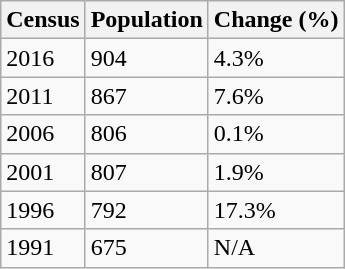<table class="wikitable">
<tr>
<th>Census</th>
<th>Population</th>
<th>Change (%)</th>
</tr>
<tr>
<td>2016</td>
<td>904</td>
<td> 4.3%</td>
</tr>
<tr>
<td>2011</td>
<td>867</td>
<td> 7.6%</td>
</tr>
<tr>
<td>2006</td>
<td>806</td>
<td> 0.1%</td>
</tr>
<tr>
<td>2001</td>
<td>807</td>
<td> 1.9%</td>
</tr>
<tr>
<td>1996</td>
<td>792</td>
<td> 17.3%</td>
</tr>
<tr>
<td>1991</td>
<td>675</td>
<td>N/A</td>
</tr>
</table>
